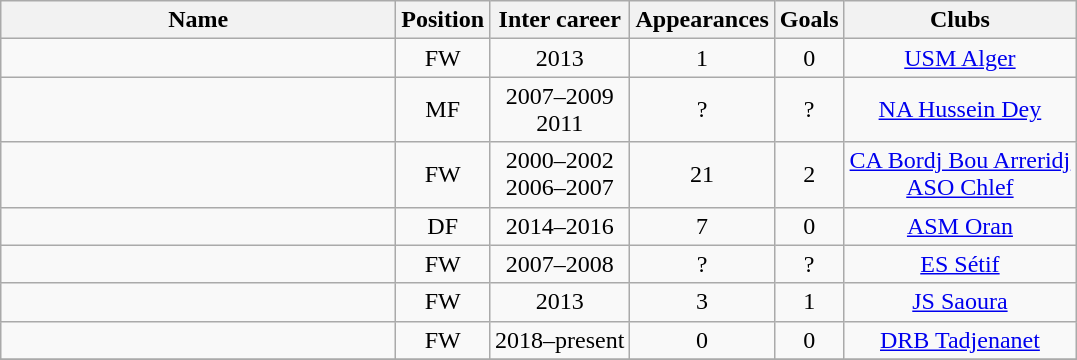<table class="wikitable sortable" style="text-align: center;">
<tr>
<th style="width:16em">Name</th>
<th>Position</th>
<th>Inter career</th>
<th>Appearances</th>
<th>Goals</th>
<th>Clubs</th>
</tr>
<tr>
<td align="left"></td>
<td>FW</td>
<td>2013</td>
<td>1</td>
<td>0</td>
<td><a href='#'>USM Alger</a></td>
</tr>
<tr>
<td align="left"></td>
<td>MF</td>
<td>2007–2009<br>2011</td>
<td>?</td>
<td>?</td>
<td><a href='#'>NA Hussein Dey</a></td>
</tr>
<tr>
<td align="left"></td>
<td>FW</td>
<td>2000–2002<br>2006–2007</td>
<td>21</td>
<td>2</td>
<td><a href='#'>CA Bordj Bou Arreridj</a><br><a href='#'>ASO Chlef</a></td>
</tr>
<tr>
<td align="left"></td>
<td>DF</td>
<td>2014–2016</td>
<td>7</td>
<td>0</td>
<td><a href='#'>ASM Oran</a></td>
</tr>
<tr>
<td align="left"></td>
<td>FW</td>
<td>2007–2008</td>
<td>?</td>
<td>?</td>
<td><a href='#'>ES Sétif</a></td>
</tr>
<tr>
<td align="left"></td>
<td>FW</td>
<td>2013</td>
<td>3</td>
<td>1</td>
<td><a href='#'>JS Saoura</a></td>
</tr>
<tr>
<td align="left"></td>
<td>FW</td>
<td>2018–present</td>
<td>0</td>
<td>0</td>
<td><a href='#'>DRB Tadjenanet</a></td>
</tr>
<tr>
</tr>
</table>
